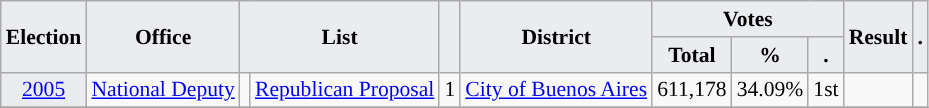<table class="wikitable" style="font-size:90%; text-align:center;">
<tr>
<th style="background-color:#EAECF0;" rowspan=2>Election</th>
<th style="background-color:#EAECF0;" rowspan=2>Office</th>
<th style="background-color:#EAECF0;" colspan=2 rowspan=2>List</th>
<th style="background-color:#EAECF0;" rowspan=2></th>
<th style="background-color:#EAECF0;" rowspan=2>District</th>
<th style="background-color:#EAECF0;" colspan=3>Votes</th>
<th style="background-color:#EAECF0;" rowspan=2>Result</th>
<th style="background-color:#EAECF0;" rowspan=2>.</th>
</tr>
<tr>
<th style="background-color:#EAECF0;">Total</th>
<th style="background-color:#EAECF0;">%</th>
<th style="background-color:#EAECF0;">.</th>
</tr>
<tr>
<td style="background-color:#EAECF0;"><a href='#'>2005</a></td>
<td><a href='#'>National Deputy</a></td>
<td style="background-color:"></td>
<td><a href='#'>Republican Proposal</a></td>
<td>1</td>
<td><a href='#'>City of Buenos Aires</a></td>
<td>611,178</td>
<td>34.09%</td>
<td>1st</td>
<td></td>
<td></td>
</tr>
<tr>
</tr>
</table>
